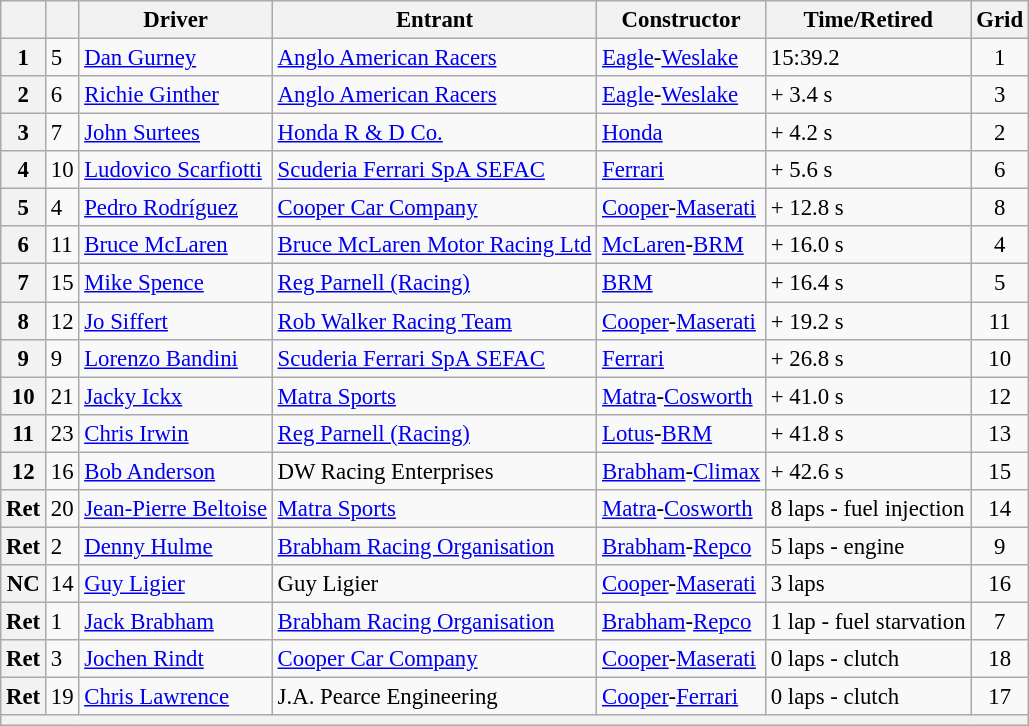<table class="wikitable" style="font-size: 95%;">
<tr>
<th></th>
<th></th>
<th>Driver</th>
<th>Entrant</th>
<th>Constructor</th>
<th>Time/Retired</th>
<th>Grid</th>
</tr>
<tr>
<th>1</th>
<td>5</td>
<td> <a href='#'>Dan Gurney</a></td>
<td><a href='#'>Anglo American Racers</a></td>
<td><a href='#'>Eagle</a>-<a href='#'>Weslake</a></td>
<td>15:39.2</td>
<td style="text-align:center">1</td>
</tr>
<tr>
<th>2</th>
<td>6</td>
<td> <a href='#'>Richie Ginther</a></td>
<td><a href='#'>Anglo American Racers</a></td>
<td><a href='#'>Eagle</a>-<a href='#'>Weslake</a></td>
<td>+ 3.4 s</td>
<td style="text-align:center">3</td>
</tr>
<tr>
<th>3</th>
<td>7</td>
<td> <a href='#'>John Surtees</a></td>
<td><a href='#'>Honda R & D Co.</a></td>
<td><a href='#'>Honda</a></td>
<td>+ 4.2 s</td>
<td style="text-align:center">2</td>
</tr>
<tr>
<th>4</th>
<td>10</td>
<td> <a href='#'>Ludovico Scarfiotti</a></td>
<td><a href='#'>Scuderia Ferrari SpA SEFAC</a></td>
<td><a href='#'>Ferrari</a></td>
<td>+ 5.6 s</td>
<td style="text-align:center">6</td>
</tr>
<tr>
<th>5</th>
<td>4</td>
<td> <a href='#'>Pedro Rodríguez</a></td>
<td><a href='#'>Cooper Car Company</a></td>
<td><a href='#'>Cooper</a>-<a href='#'>Maserati</a></td>
<td>+ 12.8 s</td>
<td style="text-align:center">8</td>
</tr>
<tr>
<th>6</th>
<td>11</td>
<td> <a href='#'>Bruce McLaren</a></td>
<td><a href='#'>Bruce McLaren Motor Racing Ltd</a></td>
<td><a href='#'>McLaren</a>-<a href='#'>BRM</a></td>
<td>+ 16.0 s</td>
<td style="text-align:center">4</td>
</tr>
<tr>
<th>7</th>
<td>15</td>
<td> <a href='#'>Mike Spence</a></td>
<td><a href='#'>Reg Parnell (Racing)</a></td>
<td><a href='#'>BRM</a></td>
<td>+ 16.4 s</td>
<td style="text-align:center">5</td>
</tr>
<tr>
<th>8</th>
<td>12</td>
<td> <a href='#'>Jo Siffert</a></td>
<td><a href='#'>Rob Walker Racing Team</a></td>
<td><a href='#'>Cooper</a>-<a href='#'>Maserati</a></td>
<td>+ 19.2 s</td>
<td style="text-align:center">11</td>
</tr>
<tr>
<th>9</th>
<td>9</td>
<td> <a href='#'>Lorenzo Bandini</a></td>
<td><a href='#'>Scuderia Ferrari SpA SEFAC</a></td>
<td><a href='#'>Ferrari</a></td>
<td>+ 26.8 s</td>
<td style="text-align:center">10</td>
</tr>
<tr>
<th>10</th>
<td>21</td>
<td> <a href='#'>Jacky Ickx</a></td>
<td><a href='#'>Matra Sports</a></td>
<td><a href='#'>Matra</a>-<a href='#'>Cosworth</a></td>
<td>+ 41.0 s</td>
<td style="text-align:center">12</td>
</tr>
<tr>
<th>11</th>
<td>23</td>
<td> <a href='#'>Chris Irwin</a></td>
<td><a href='#'>Reg Parnell (Racing)</a></td>
<td><a href='#'>Lotus</a>-<a href='#'>BRM</a></td>
<td>+ 41.8 s</td>
<td style="text-align:center">13</td>
</tr>
<tr>
<th>12</th>
<td>16</td>
<td> <a href='#'>Bob Anderson</a></td>
<td>DW Racing Enterprises</td>
<td><a href='#'>Brabham</a>-<a href='#'>Climax</a></td>
<td>+ 42.6 s</td>
<td style="text-align:center">15</td>
</tr>
<tr>
<th>Ret</th>
<td>20</td>
<td> <a href='#'>Jean-Pierre Beltoise</a></td>
<td><a href='#'>Matra Sports</a></td>
<td><a href='#'>Matra</a>-<a href='#'>Cosworth</a></td>
<td>8 laps - fuel injection</td>
<td style="text-align:center">14</td>
</tr>
<tr>
<th>Ret</th>
<td>2</td>
<td> <a href='#'>Denny Hulme</a></td>
<td><a href='#'>Brabham Racing Organisation</a></td>
<td><a href='#'>Brabham</a>-<a href='#'>Repco</a></td>
<td>5 laps - engine</td>
<td style="text-align:center">9</td>
</tr>
<tr>
<th>NC</th>
<td>14</td>
<td> <a href='#'>Guy Ligier</a></td>
<td>Guy Ligier</td>
<td><a href='#'>Cooper</a>-<a href='#'>Maserati</a></td>
<td>3 laps</td>
<td style="text-align:center">16</td>
</tr>
<tr>
<th>Ret</th>
<td>1</td>
<td> <a href='#'>Jack Brabham</a></td>
<td><a href='#'>Brabham Racing Organisation</a></td>
<td><a href='#'>Brabham</a>-<a href='#'>Repco</a></td>
<td>1 lap - fuel starvation</td>
<td style="text-align:center">7</td>
</tr>
<tr>
<th>Ret</th>
<td>3</td>
<td> <a href='#'>Jochen Rindt</a></td>
<td><a href='#'>Cooper Car Company</a></td>
<td><a href='#'>Cooper</a>-<a href='#'>Maserati</a></td>
<td>0 laps - clutch</td>
<td style="text-align:center">18</td>
</tr>
<tr>
<th>Ret</th>
<td>19</td>
<td> <a href='#'>Chris Lawrence</a></td>
<td>J.A. Pearce Engineering</td>
<td><a href='#'>Cooper</a>-<a href='#'>Ferrari</a></td>
<td>0 laps - clutch</td>
<td style="text-align:center">17</td>
</tr>
<tr>
<th colspan="7"></th>
</tr>
</table>
